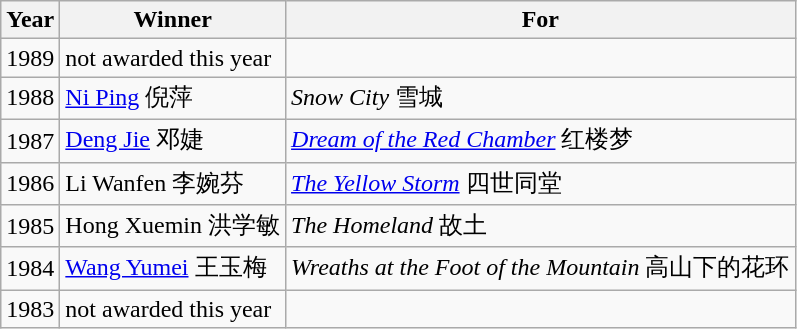<table class="wikitable">
<tr>
<th>Year</th>
<th>Winner</th>
<th>For</th>
</tr>
<tr>
<td>1989</td>
<td>not awarded this year</td>
<td></td>
</tr>
<tr>
<td>1988</td>
<td><a href='#'>Ni Ping</a> 倪萍</td>
<td><em>Snow City</em> 雪城</td>
</tr>
<tr>
<td>1987</td>
<td><a href='#'>Deng Jie</a> 邓婕</td>
<td><em><a href='#'>Dream of the Red Chamber</a></em> 红楼梦</td>
</tr>
<tr>
<td>1986</td>
<td>Li Wanfen 李婉芬</td>
<td><em><a href='#'>The Yellow Storm</a></em> 四世同堂</td>
</tr>
<tr>
<td>1985</td>
<td>Hong Xuemin 洪学敏</td>
<td><em>The Homeland</em> 故土</td>
</tr>
<tr>
<td>1984</td>
<td><a href='#'>Wang Yumei</a> 王玉梅</td>
<td><em>Wreaths at the Foot of the Mountain</em> 高山下的花环</td>
</tr>
<tr>
<td>1983</td>
<td>not awarded this year</td>
<td></td>
</tr>
</table>
